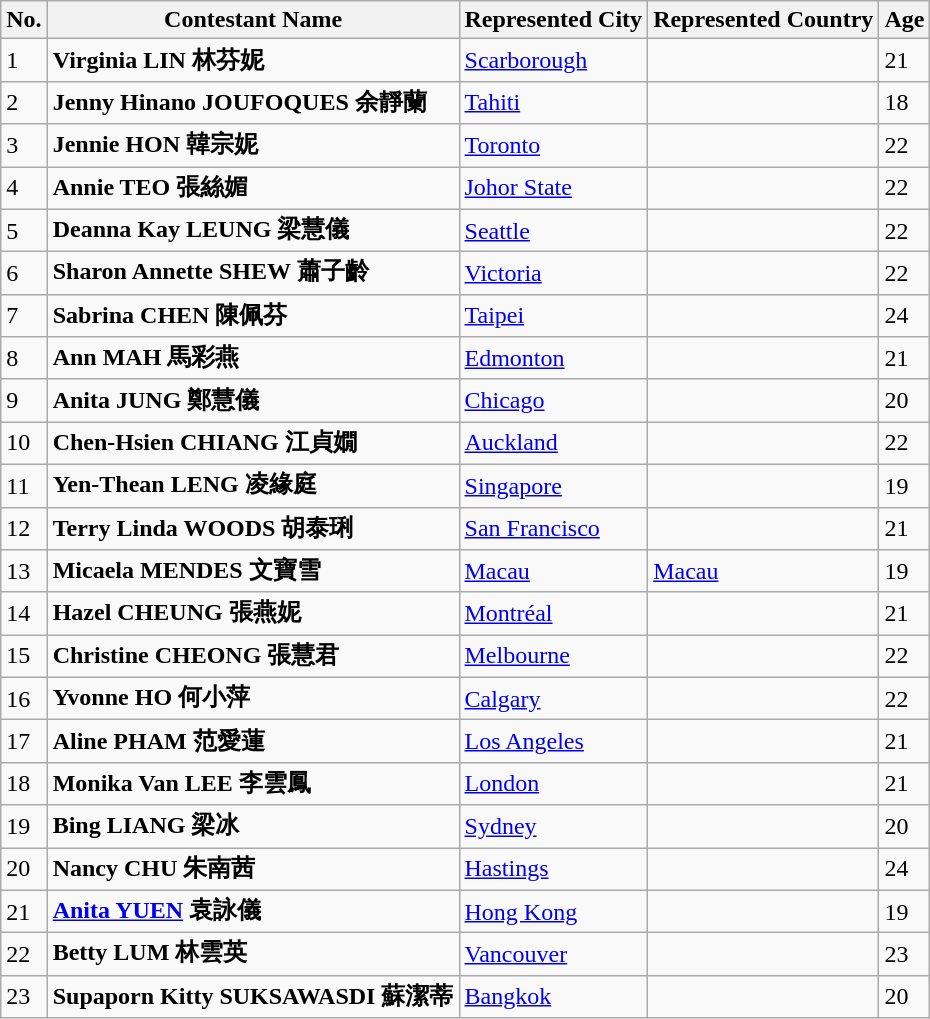<table class="sortable wikitable">
<tr>
<th>No.</th>
<th>Contestant Name</th>
<th>Represented City</th>
<th>Represented Country</th>
<th>Age</th>
</tr>
<tr>
<td>1</td>
<td><strong>Virginia LIN 林芬妮</strong></td>
<td><a href='#'>Scarborough</a></td>
<td></td>
<td>21</td>
</tr>
<tr>
<td>2</td>
<td><strong>Jenny Hinano JOUFOQUES 余靜蘭</strong></td>
<td><a href='#'>Tahiti</a></td>
<td></td>
<td>18</td>
</tr>
<tr>
<td>3</td>
<td><strong>Jennie HON 韓宗妮</strong></td>
<td><a href='#'>Toronto</a></td>
<td></td>
<td>22</td>
</tr>
<tr>
<td>4</td>
<td><strong>Annie TEO 張絲媚</strong></td>
<td><a href='#'>Johor State</a></td>
<td></td>
<td>22</td>
</tr>
<tr>
<td>5</td>
<td><strong>Deanna Kay LEUNG 梁慧儀</strong></td>
<td><a href='#'>Seattle</a></td>
<td></td>
<td>22</td>
</tr>
<tr>
<td>6</td>
<td><strong>Sharon Annette SHEW 蕭子齡</strong></td>
<td><a href='#'>Victoria</a></td>
<td></td>
<td>22</td>
</tr>
<tr>
<td>7</td>
<td><strong>Sabrina CHEN 陳佩芬</strong></td>
<td><a href='#'>Taipei</a></td>
<td></td>
<td>24</td>
</tr>
<tr>
<td>8</td>
<td><strong>Ann MAH 馬彩燕</strong></td>
<td><a href='#'>Edmonton</a></td>
<td></td>
<td>21</td>
</tr>
<tr>
<td>9</td>
<td><strong>Anita JUNG 鄭慧儀</strong></td>
<td><a href='#'>Chicago</a></td>
<td></td>
<td>20</td>
</tr>
<tr>
<td>10</td>
<td><strong>Chen-Hsien CHIANG 江貞嫺</strong></td>
<td><a href='#'>Auckland</a></td>
<td></td>
<td>22</td>
</tr>
<tr>
<td>11</td>
<td><strong>Yen-Thean LENG 凌緣庭</strong></td>
<td><a href='#'>Singapore</a></td>
<td></td>
<td>19</td>
</tr>
<tr>
<td>12</td>
<td><strong>Terry Linda WOODS 胡泰琍</strong></td>
<td><a href='#'>San Francisco</a></td>
<td></td>
<td>21</td>
</tr>
<tr>
<td>13</td>
<td><strong>Micaela MENDES 文寶雪</strong></td>
<td><a href='#'>Macau</a></td>
<td> <a href='#'>Macau</a></td>
<td>19</td>
</tr>
<tr>
<td>14</td>
<td><strong>Hazel CHEUNG 張燕妮</strong></td>
<td><a href='#'>Montréal</a></td>
<td></td>
<td>21</td>
</tr>
<tr>
<td>15</td>
<td><strong>Christine CHEONG 張慧君</strong></td>
<td><a href='#'>Melbourne</a></td>
<td></td>
<td>22</td>
</tr>
<tr>
<td>16</td>
<td><strong>Yvonne HO 何小萍</strong></td>
<td><a href='#'>Calgary</a></td>
<td></td>
<td>22</td>
</tr>
<tr>
<td>17</td>
<td><strong>Aline PHAM 范愛蓮</strong></td>
<td><a href='#'>Los Angeles</a></td>
<td></td>
<td>21</td>
</tr>
<tr>
<td>18</td>
<td><strong>Monika Van LEE 李雲鳳</strong></td>
<td><a href='#'>London</a></td>
<td></td>
<td>21</td>
</tr>
<tr>
<td>19</td>
<td><strong>Bing LIANG 梁冰</strong></td>
<td><a href='#'>Sydney</a></td>
<td></td>
<td>20</td>
</tr>
<tr>
<td>20</td>
<td><strong>Nancy CHU 朱南茜</strong></td>
<td><a href='#'>Hastings</a></td>
<td></td>
<td>24</td>
</tr>
<tr>
<td>21</td>
<td><strong><a href='#'>Anita YUEN</a> 袁詠儀</strong></td>
<td><a href='#'>Hong Kong</a></td>
<td></td>
<td>19</td>
</tr>
<tr>
<td>22</td>
<td><strong>Betty LUM 林雲英</strong></td>
<td><a href='#'>Vancouver</a></td>
<td></td>
<td>23</td>
</tr>
<tr>
<td>23</td>
<td><strong>Supaporn Kitty SUKSAWASDI 蘇潔蒂</strong></td>
<td><a href='#'>Bangkok</a></td>
<td></td>
<td>20</td>
</tr>
</table>
